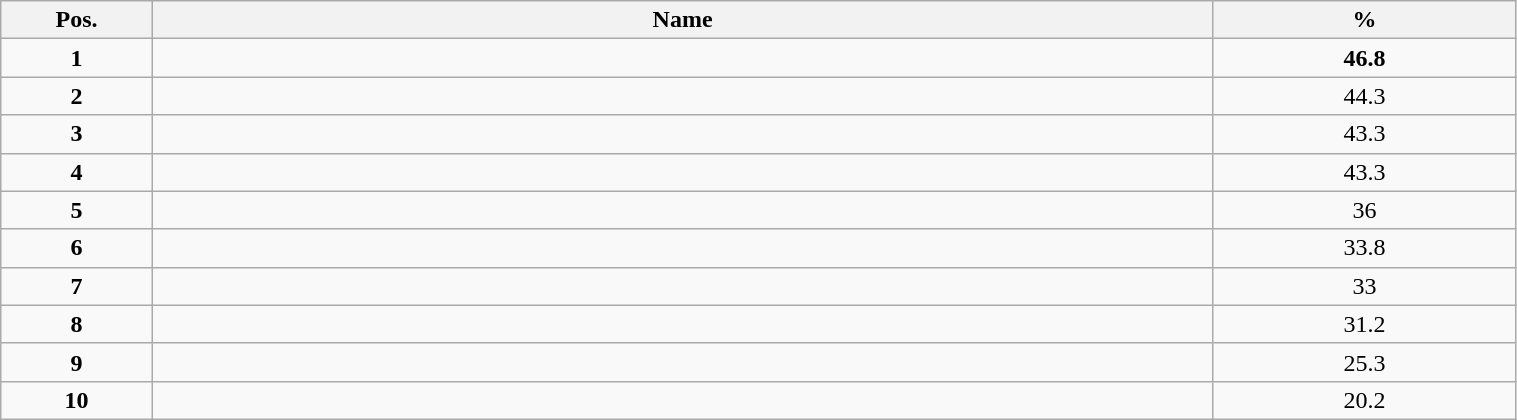<table class="wikitable" style="width:80%;">
<tr>
<th style="width:10%;">Pos.</th>
<th style="width:70%;">Name</th>
<th style="width:20%;">%</th>
</tr>
<tr>
<td align=center><strong>1</strong></td>
<td><strong></strong></td>
<td align=center><strong>46.8</strong></td>
</tr>
<tr>
<td align=center><strong>2</strong></td>
<td></td>
<td align=center>44.3</td>
</tr>
<tr>
<td align=center><strong>3</strong></td>
<td></td>
<td align=center>43.3</td>
</tr>
<tr>
<td align=center><strong>4</strong></td>
<td></td>
<td align=center>43.3</td>
</tr>
<tr>
<td align=center><strong>5</strong></td>
<td></td>
<td align=center>36</td>
</tr>
<tr>
<td align=center><strong>6</strong></td>
<td></td>
<td align=center>33.8</td>
</tr>
<tr>
<td align=center><strong>7</strong></td>
<td></td>
<td align=center>33</td>
</tr>
<tr>
<td align=center><strong>8</strong></td>
<td></td>
<td align=center>31.2</td>
</tr>
<tr>
<td align=center><strong>9</strong></td>
<td></td>
<td align=center>25.3</td>
</tr>
<tr>
<td align=center><strong>10</strong></td>
<td></td>
<td align=center>20.2</td>
</tr>
</table>
